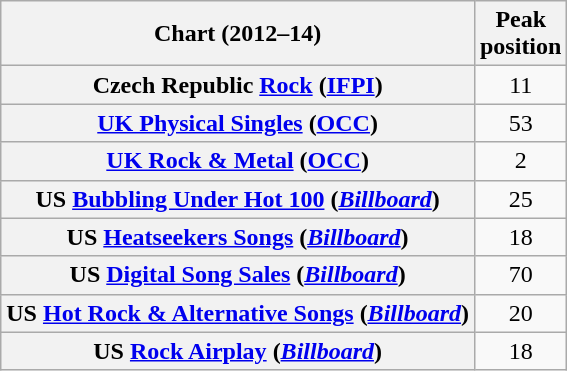<table class="wikitable sortable plainrowheaders" style="text-align:center">
<tr>
<th scope="col">Chart (2012–14)</th>
<th scope="col">Peak<br>position</th>
</tr>
<tr>
<th scope="row">Czech Republic <a href='#'>Rock</a> (<a href='#'>IFPI</a>)</th>
<td>11</td>
</tr>
<tr>
<th scope="row"><a href='#'>UK Physical Singles</a> (<a href='#'>OCC</a>)</th>
<td>53</td>
</tr>
<tr>
<th scope="row"><a href='#'>UK Rock & Metal</a> (<a href='#'>OCC</a>)</th>
<td>2</td>
</tr>
<tr>
<th scope="row">US <a href='#'>Bubbling Under Hot 100</a> (<a href='#'><em>Billboard</em></a>)</th>
<td>25</td>
</tr>
<tr>
<th scope="row">US <a href='#'>Heatseekers Songs</a> (<a href='#'><em>Billboard</em></a>)</th>
<td>18</td>
</tr>
<tr>
<th scope="row">US <a href='#'>Digital Song Sales</a> (<a href='#'><em>Billboard</em></a>)</th>
<td>70</td>
</tr>
<tr>
<th scope="row">US <a href='#'>Hot Rock & Alternative Songs</a> (<a href='#'><em>Billboard</em></a>)</th>
<td>20</td>
</tr>
<tr>
<th scope="row">US <a href='#'>Rock Airplay</a> (<a href='#'><em>Billboard</em></a>)</th>
<td>18</td>
</tr>
</table>
